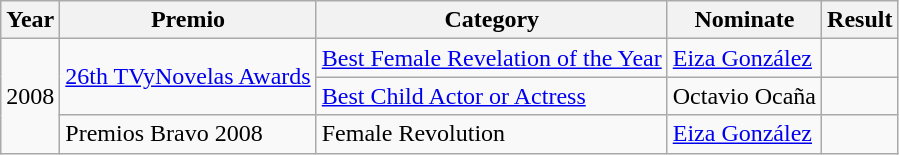<table class="wikitable sortable">
<tr>
<th>Year</th>
<th>Premio</th>
<th>Category</th>
<th>Nominate</th>
<th>Result</th>
</tr>
<tr>
<td rowspan="3">2008</td>
<td rowspan="2"><a href='#'>26th TVyNovelas Awards</a></td>
<td><a href='#'>Best Female Revelation of the Year</a></td>
<td><a href='#'>Eiza González</a></td>
<td></td>
</tr>
<tr>
<td><a href='#'>Best Child Actor or Actress</a></td>
<td>Octavio Ocaña</td>
<td></td>
</tr>
<tr>
<td>Premios Bravo 2008</td>
<td>Female Revolution</td>
<td><a href='#'>Eiza González</a></td>
<td></td>
</tr>
</table>
